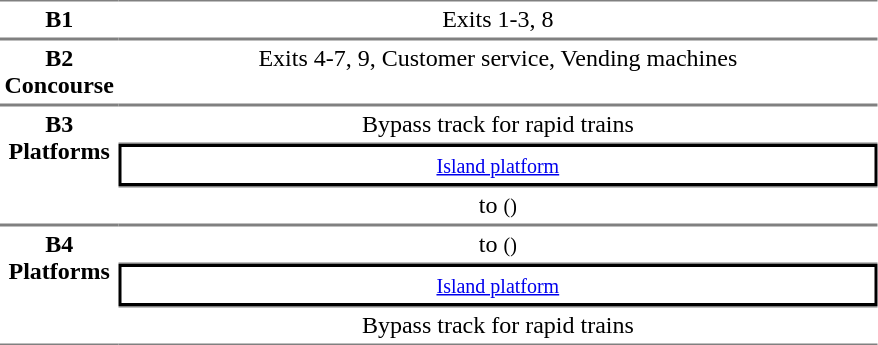<table table border=0 cellspacing=0 cellpadding=3>
<tr>
<td style="border-bottom:solid 1px gray; border-top:solid 1px gray;text-align:center" valign=top><strong>B1</strong></td>
<td style="border-bottom:solid 1px gray; border-top:solid 1px gray;text-align:center;" valign=top width=500>Exits 1-3, 8</td>
</tr>
<tr>
<td style="border-bottom:solid 1px gray; border-top:solid 1px gray;text-align:center" valign=top><strong>B2<br>Concourse</strong></td>
<td style="border-bottom:solid 1px gray; border-top:solid 1px gray;text-align:center;" valign=top width=500>Exits 4-7, 9, Customer service, Vending machines</td>
</tr>
<tr>
<td style="border-bottom:solid 1px gray; border-top:solid 1px gray;text-align:center" rowspan="3" valign=top><strong>B3<br>Platforms</strong></td>
<td style="border-bottom:solid 1px gray; border-top:solid 1px gray;text-align:center"> Bypass track for  rapid trains</td>
</tr>
<tr>
<td style="border-right:solid 2px black;border-left:solid 2px black;border-top:solid 2px black;border-bottom:solid 2px black;text-align:center;" colspan=2><small><a href='#'>Island platform</a></small></td>
</tr>
<tr>
<td style="border-bottom:solid 1px gray; border-top:solid 1px gray;text-align:center">  to  <small>()</small></td>
</tr>
<tr>
<td style="border-bottom:solid 1px gray; border-top:solid 1px gray;text-align:center" rowspan="3" valign=top><strong>B4<br>Platforms</strong></td>
<td style="border-bottom:solid 1px gray; border-top:solid 1px gray;text-align:center"> to  <small>()</small> </td>
</tr>
<tr>
<td style="border-right:solid 2px black;border-left:solid 2px black;border-top:solid 2px black;border-bottom:solid 2px black;text-align:center;" colspan=2><small><a href='#'>Island platform</a></small></td>
</tr>
<tr>
<td style="border-bottom:solid 1px gray; border-top:solid 1px gray;text-align:center">Bypass track for  rapid trains </td>
</tr>
</table>
